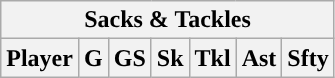<table class="wikitable">
<tr>
<th colspan="7">Sacks & Tackles</th>
</tr>
<tr>
<th>Player</th>
<th>G</th>
<th>GS</th>
<th>Sk</th>
<th>Tkl</th>
<th>Ast</th>
<th>Sfty</th>
</tr>
</table>
